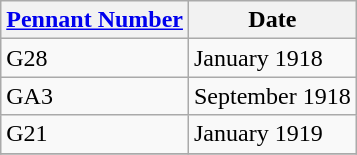<table class="wikitable" style="text-align:left">
<tr>
<th><a href='#'>Pennant Number</a></th>
<th>Date</th>
</tr>
<tr>
<td>G28</td>
<td>January 1918</td>
</tr>
<tr>
<td>GA3</td>
<td>September 1918</td>
</tr>
<tr>
<td>G21</td>
<td>January 1919</td>
</tr>
<tr>
</tr>
</table>
